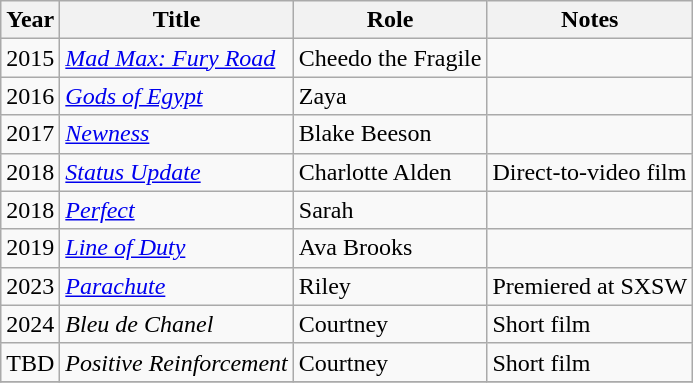<table class="wikitable sortable">
<tr>
<th>Year</th>
<th>Title</th>
<th>Role</th>
<th class="unsortable">Notes</th>
</tr>
<tr>
<td>2015</td>
<td><em><a href='#'>Mad Max: Fury Road</a></em></td>
<td>Cheedo the Fragile</td>
<td></td>
</tr>
<tr>
<td>2016</td>
<td><em><a href='#'>Gods of Egypt</a></em></td>
<td>Zaya</td>
<td></td>
</tr>
<tr>
<td>2017</td>
<td><em><a href='#'>Newness</a></em></td>
<td>Blake Beeson</td>
<td></td>
</tr>
<tr>
<td>2018</td>
<td><em><a href='#'>Status Update</a></em></td>
<td>Charlotte Alden</td>
<td>Direct-to-video film</td>
</tr>
<tr>
<td>2018</td>
<td><em><a href='#'>Perfect</a></em></td>
<td>Sarah</td>
<td></td>
</tr>
<tr>
<td>2019</td>
<td><em><a href='#'>Line of Duty</a></em></td>
<td>Ava Brooks</td>
<td></td>
</tr>
<tr>
<td>2023</td>
<td><em><a href='#'>Parachute</a></em></td>
<td>Riley</td>
<td>Premiered at SXSW</td>
</tr>
<tr>
<td>2024</td>
<td><em>Bleu de Chanel</em></td>
<td>Courtney</td>
<td>Short film</td>
</tr>
<tr>
<td>TBD</td>
<td><em>Positive Reinforcement</em></td>
<td>Courtney</td>
<td>Short film</td>
</tr>
<tr>
</tr>
</table>
